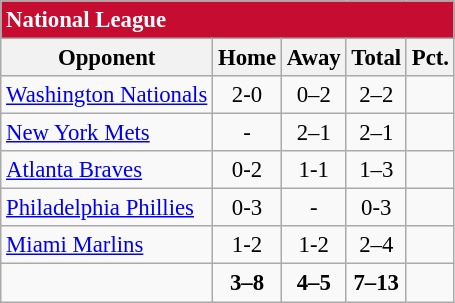<table class="wikitable" style="font-size: 95%; text-align: center">
<tr>
<td colspan="7" style="text-align:left; background:#c60c30;color:#fff"><strong>National League</strong></td>
</tr>
<tr>
<th>Opponent</th>
<th>Home</th>
<th>Away</th>
<th>Total</th>
<th>Pct.</th>
</tr>
<tr>
<td style="text-align:left"><a href='#'>Washington Nationals</a></td>
<td>2-0</td>
<td>0–2</td>
<td>2–2</td>
<td></td>
</tr>
<tr>
<td style="text-align:left"><a href='#'>New York Mets</a></td>
<td>-</td>
<td>2–1</td>
<td>2–1</td>
<td></td>
</tr>
<tr>
<td style="text-align:left"><a href='#'>Atlanta Braves</a></td>
<td>0-2</td>
<td>1-1</td>
<td>1–3</td>
<td></td>
</tr>
<tr>
<td style="text-align:left"><a href='#'>Philadelphia Phillies</a></td>
<td>0-3</td>
<td>-</td>
<td>0-3</td>
<td></td>
</tr>
<tr>
<td style="text-align:left"><a href='#'>Miami Marlins</a></td>
<td>1-2</td>
<td>1-2</td>
<td>2–4</td>
<td></td>
</tr>
<tr style="font-weight:bold">
<td></td>
<td>3–8</td>
<td>4–5</td>
<td>7–13</td>
<td></td>
</tr>
</table>
